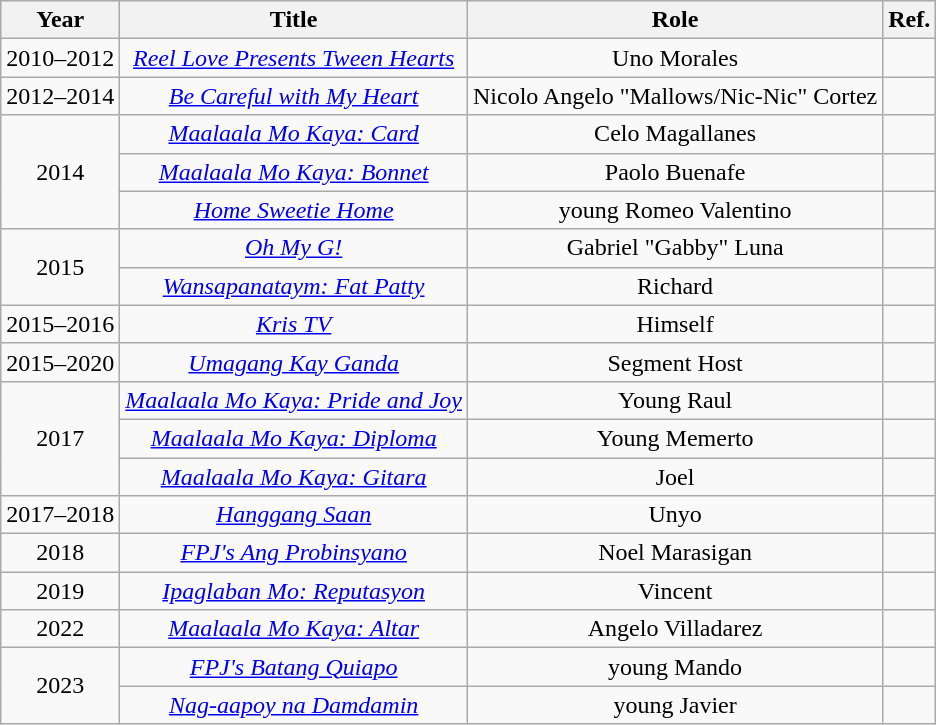<table class="wikitable sortable" style="text-align: center">
<tr>
<th>Year</th>
<th>Title</th>
<th>Role</th>
<th>Ref.</th>
</tr>
<tr>
<td>2010–2012</td>
<td><em><a href='#'>Reel Love Presents Tween Hearts</a></em></td>
<td>Uno Morales</td>
<td></td>
</tr>
<tr>
<td>2012–2014</td>
<td><em><a href='#'>Be Careful with My Heart</a></em></td>
<td>Nicolo Angelo "Mallows/Nic-Nic" Cortez</td>
<td></td>
</tr>
<tr>
<td rowspan=3>2014</td>
<td><em> <a href='#'>Maalaala Mo Kaya: Card</a></em></td>
<td>Celo Magallanes</td>
<td></td>
</tr>
<tr>
<td><em> <a href='#'>Maalaala Mo Kaya: Bonnet</a></em></td>
<td>Paolo Buenafe</td>
<td></td>
</tr>
<tr>
<td><em><a href='#'>Home Sweetie Home</a></em></td>
<td>young Romeo Valentino</td>
<td></td>
</tr>
<tr>
<td rowspan=2>2015</td>
<td><em><a href='#'>Oh My G!</a></em></td>
<td>Gabriel "Gabby" Luna</td>
<td></td>
</tr>
<tr>
<td><em><a href='#'>Wansapanataym: Fat Patty</a></em></td>
<td>Richard</td>
<td></td>
</tr>
<tr>
<td>2015–2016</td>
<td><em><a href='#'>Kris TV</a></em></td>
<td>Himself</td>
<td></td>
</tr>
<tr>
<td>2015–2020</td>
<td><em><a href='#'>Umagang Kay Ganda</a></em></td>
<td>Segment Host</td>
<td></td>
</tr>
<tr>
<td rowspan=3>2017</td>
<td><em><a href='#'>Maalaala Mo Kaya: Pride and Joy</a></em></td>
<td>Young Raul</td>
<td></td>
</tr>
<tr>
<td><em><a href='#'>Maalaala Mo Kaya: Diploma</a></em></td>
<td>Young Memerto</td>
<td></td>
</tr>
<tr>
<td><em><a href='#'>Maalaala Mo Kaya: Gitara</a></em></td>
<td>Joel</td>
<td></td>
</tr>
<tr>
<td>2017–2018</td>
<td><em><a href='#'>Hanggang Saan</a></em></td>
<td>Unyo</td>
<td></td>
</tr>
<tr>
<td>2018</td>
<td><em><a href='#'>FPJ's Ang Probinsyano</a></em></td>
<td>Noel Marasigan</td>
<td></td>
</tr>
<tr>
<td>2019</td>
<td><em><a href='#'>Ipaglaban Mo: Reputasyon</a></em></td>
<td>Vincent</td>
<td></td>
</tr>
<tr>
<td>2022</td>
<td><em> <a href='#'>Maalaala Mo Kaya: Altar</a></em></td>
<td>Angelo Villadarez</td>
<td></td>
</tr>
<tr>
<td rowspan="2">2023</td>
<td><em><a href='#'>FPJ's Batang Quiapo</a></em></td>
<td>young Mando</td>
<td></td>
</tr>
<tr>
<td><em><a href='#'>Nag-aapoy na Damdamin</a></em></td>
<td>young Javier</td>
<td></td>
</tr>
</table>
